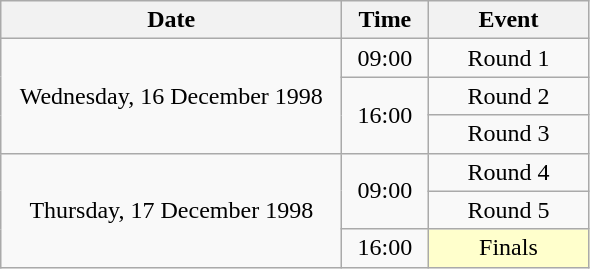<table class = "wikitable" style="text-align:center;">
<tr>
<th width=220>Date</th>
<th width=50>Time</th>
<th width=100>Event</th>
</tr>
<tr>
<td rowspan=3>Wednesday, 16 December 1998</td>
<td>09:00</td>
<td>Round 1</td>
</tr>
<tr>
<td rowspan=2>16:00</td>
<td>Round 2</td>
</tr>
<tr>
<td>Round 3</td>
</tr>
<tr>
<td rowspan=3>Thursday, 17 December 1998</td>
<td rowspan=2>09:00</td>
<td>Round 4</td>
</tr>
<tr>
<td>Round 5</td>
</tr>
<tr>
<td>16:00</td>
<td bgcolor=ffffcc>Finals</td>
</tr>
</table>
